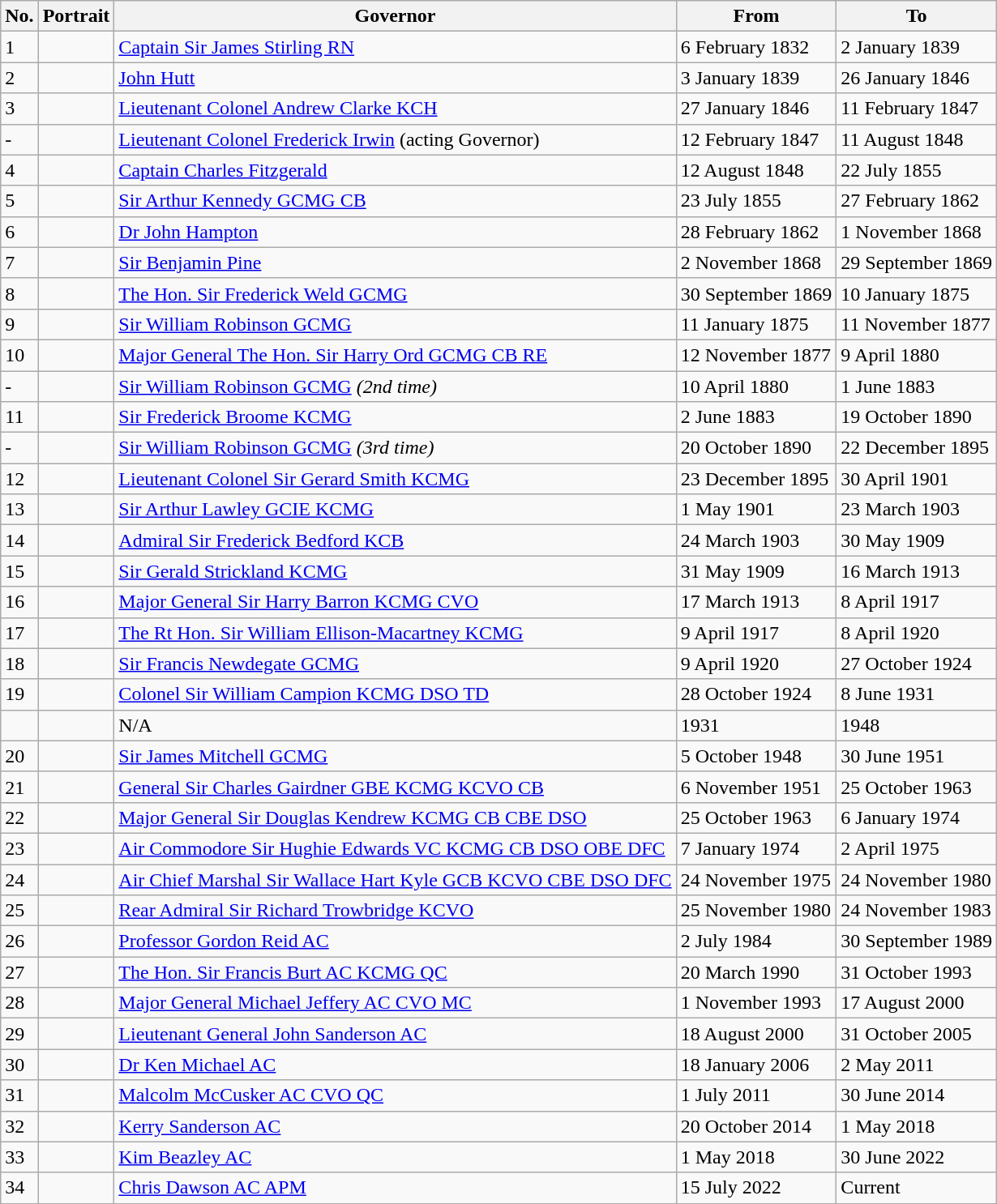<table class=wikitable>
<tr>
<th>No.</th>
<th>Portrait</th>
<th>Governor</th>
<th>From</th>
<th>To</th>
</tr>
<tr>
<td>1</td>
<td></td>
<td><a href='#'>Captain Sir James Stirling RN</a></td>
<td>6 February 1832</td>
<td>2 January 1839</td>
</tr>
<tr>
<td>2</td>
<td></td>
<td><a href='#'>John Hutt</a></td>
<td>3 January 1839</td>
<td>26 January 1846</td>
</tr>
<tr>
<td>3</td>
<td></td>
<td><a href='#'>Lieutenant Colonel Andrew Clarke KCH</a></td>
<td>27 January 1846</td>
<td>11 February 1847</td>
</tr>
<tr>
<td>-</td>
<td></td>
<td><a href='#'>Lieutenant Colonel Frederick Irwin</a> (acting Governor)</td>
<td>12 February 1847</td>
<td>11 August 1848</td>
</tr>
<tr>
<td>4</td>
<td></td>
<td><a href='#'>Captain Charles Fitzgerald</a></td>
<td>12 August 1848</td>
<td>22 July 1855</td>
</tr>
<tr 34>
<td>5</td>
<td></td>
<td><a href='#'>Sir Arthur Kennedy GCMG CB</a></td>
<td>23 July 1855</td>
<td>27 February 1862</td>
</tr>
<tr>
<td>6</td>
<td></td>
<td><a href='#'>Dr John Hampton</a></td>
<td>28 February 1862</td>
<td>1 November 1868</td>
</tr>
<tr>
<td>7</td>
<td></td>
<td><a href='#'>Sir Benjamin Pine</a></td>
<td>2 November 1868</td>
<td>29 September 1869</td>
</tr>
<tr>
<td>8</td>
<td></td>
<td><a href='#'>The Hon. Sir Frederick Weld GCMG</a></td>
<td>30 September 1869</td>
<td>10 January 1875</td>
</tr>
<tr>
<td>9</td>
<td></td>
<td><a href='#'>Sir William Robinson GCMG</a></td>
<td>11 January 1875</td>
<td>11 November 1877</td>
</tr>
<tr>
<td>10</td>
<td></td>
<td><a href='#'>Major General The Hon. Sir Harry Ord GCMG CB RE</a></td>
<td>12 November 1877</td>
<td>9 April 1880</td>
</tr>
<tr>
<td>-</td>
<td></td>
<td><a href='#'>Sir William Robinson GCMG</a>  <em>(2nd time)</em></td>
<td>10 April 1880</td>
<td>1 June 1883</td>
</tr>
<tr>
<td>11</td>
<td></td>
<td><a href='#'>Sir Frederick Broome KCMG</a></td>
<td>2 June 1883</td>
<td>19 October 1890</td>
</tr>
<tr>
<td>-</td>
<td></td>
<td><a href='#'>Sir William Robinson GCMG</a>  <em>(3rd time)</em></td>
<td>20 October 1890</td>
<td>22 December 1895</td>
</tr>
<tr>
<td>12</td>
<td></td>
<td><a href='#'>Lieutenant Colonel Sir Gerard Smith KCMG</a></td>
<td>23 December 1895</td>
<td>30 April 1901</td>
</tr>
<tr>
<td>13</td>
<td></td>
<td><a href='#'>Sir Arthur Lawley GCIE KCMG</a></td>
<td>1 May 1901</td>
<td>23 March 1903</td>
</tr>
<tr>
<td>14</td>
<td></td>
<td><a href='#'>Admiral Sir Frederick Bedford KCB</a></td>
<td>24 March 1903</td>
<td>30 May 1909</td>
</tr>
<tr>
<td>15</td>
<td></td>
<td><a href='#'>Sir Gerald Strickland KCMG</a></td>
<td>31 May 1909</td>
<td>16 March 1913</td>
</tr>
<tr>
<td>16</td>
<td></td>
<td><a href='#'>Major General Sir Harry Barron KCMG CVO</a></td>
<td>17 March 1913</td>
<td>8 April 1917</td>
</tr>
<tr>
<td>17</td>
<td></td>
<td><a href='#'>The Rt Hon. Sir William Ellison-Macartney KCMG</a></td>
<td>9 April 1917</td>
<td>8 April 1920</td>
</tr>
<tr>
<td>18</td>
<td></td>
<td><a href='#'>Sir Francis Newdegate GCMG</a></td>
<td>9 April 1920</td>
<td>27 October 1924</td>
</tr>
<tr>
<td>19</td>
<td></td>
<td><a href='#'>Colonel Sir William Campion KCMG DSO TD</a></td>
<td>28 October 1924</td>
<td>8 June 1931</td>
</tr>
<tr>
<td></td>
<td></td>
<td>N/A</td>
<td>1931</td>
<td>1948</td>
</tr>
<tr>
<td>20</td>
<td></td>
<td><a href='#'>Sir James Mitchell GCMG</a></td>
<td>5 October 1948</td>
<td>30 June 1951</td>
</tr>
<tr>
<td>21</td>
<td></td>
<td><a href='#'>General Sir Charles Gairdner GBE KCMG KCVO CB</a></td>
<td>6 November 1951</td>
<td>25 October 1963</td>
</tr>
<tr>
<td>22</td>
<td></td>
<td><a href='#'>Major General Sir Douglas Kendrew KCMG CB CBE DSO</a></td>
<td>25 October 1963</td>
<td>6 January 1974</td>
</tr>
<tr>
<td>23</td>
<td></td>
<td><a href='#'>Air Commodore Sir Hughie Edwards VC KCMG CB DSO OBE DFC</a></td>
<td>7 January 1974</td>
<td>2 April 1975</td>
</tr>
<tr>
<td>24</td>
<td></td>
<td><a href='#'>Air Chief Marshal Sir Wallace Hart Kyle GCB KCVO CBE DSO DFC</a></td>
<td>24 November 1975</td>
<td>24 November 1980</td>
</tr>
<tr>
<td>25</td>
<td></td>
<td><a href='#'>Rear Admiral Sir Richard Trowbridge KCVO</a></td>
<td>25 November 1980</td>
<td>24 November 1983</td>
</tr>
<tr>
<td>26</td>
<td></td>
<td><a href='#'>Professor Gordon Reid AC</a></td>
<td>2 July 1984</td>
<td>30 September 1989</td>
</tr>
<tr>
<td>27</td>
<td></td>
<td><a href='#'>The Hon. Sir Francis Burt AC KCMG QC</a></td>
<td>20 March 1990</td>
<td>31 October 1993</td>
</tr>
<tr>
<td>28</td>
<td></td>
<td><a href='#'>Major General Michael Jeffery AC CVO MC</a></td>
<td>1 November 1993</td>
<td>17 August 2000</td>
</tr>
<tr>
<td>29</td>
<td></td>
<td><a href='#'>Lieutenant General John Sanderson AC</a></td>
<td>18 August 2000</td>
<td>31 October 2005</td>
</tr>
<tr>
<td>30</td>
<td></td>
<td><a href='#'>Dr Ken Michael AC</a></td>
<td>18 January 2006</td>
<td>2 May 2011</td>
</tr>
<tr>
<td>31</td>
<td></td>
<td><a href='#'>Malcolm McCusker AC CVO QC</a></td>
<td>1 July 2011</td>
<td>30 June 2014</td>
</tr>
<tr>
<td>32</td>
<td></td>
<td><a href='#'>Kerry Sanderson AC</a></td>
<td>20 October 2014</td>
<td>1 May 2018</td>
</tr>
<tr>
<td>33</td>
<td></td>
<td><a href='#'>Kim Beazley AC</a></td>
<td>1 May 2018</td>
<td>30 June 2022</td>
</tr>
<tr>
<td>34</td>
<td></td>
<td><a href='#'>Chris Dawson AC APM</a></td>
<td>15 July 2022</td>
<td>Current</td>
</tr>
</table>
